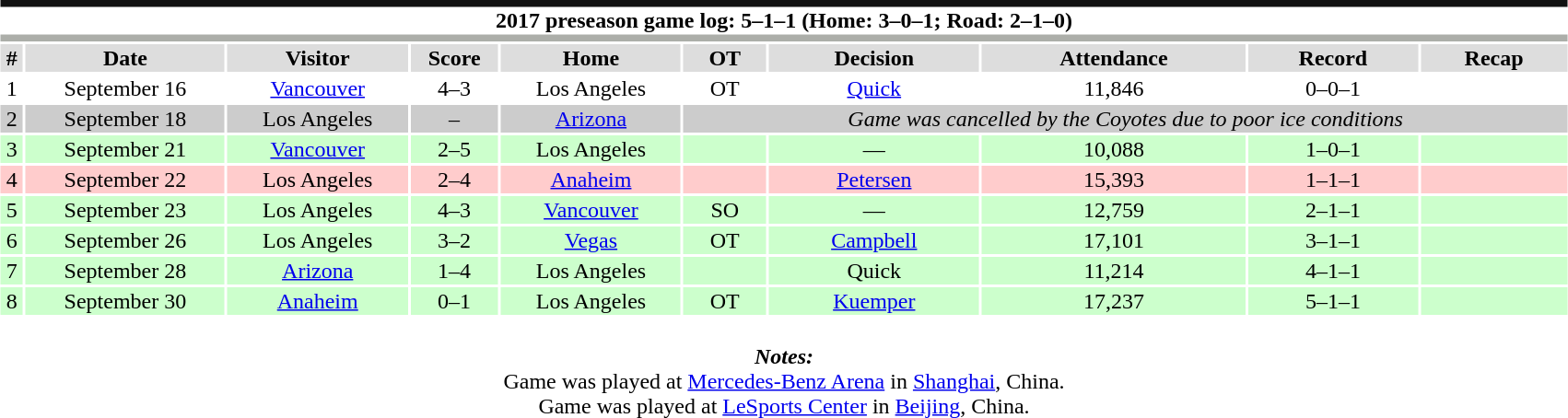<table class="toccolours collapsible collapsed" style="width:90%; clear:both; margin:1.5em auto; text-align:center;">
<tr>
<th colspan="10" style="background:#fff; border-top:#111 5px solid; border-bottom:#acaea9 5px solid;">2017 preseason game log: 5–1–1 (Home: 3–0–1; Road: 2–1–0)</th>
</tr>
<tr style="background:#ddd;">
<th>#</th>
<th>Date</th>
<th>Visitor</th>
<th>Score</th>
<th>Home</th>
<th>OT</th>
<th>Decision</th>
<th>Attendance</th>
<th>Record</th>
<th>Recap</th>
</tr>
<tr style="background:#fff;">
<td>1</td>
<td>September 16</td>
<td><a href='#'>Vancouver</a></td>
<td>4–3</td>
<td>Los Angeles</td>
<td>OT</td>
<td><a href='#'>Quick</a></td>
<td>11,846</td>
<td>0–0–1</td>
<td></td>
</tr>
<tr style="background:#ccc;">
<td>2</td>
<td>September 18</td>
<td>Los Angeles</td>
<td>–</td>
<td><a href='#'>Arizona</a></td>
<td colspan="5"><em>Game was cancelled by the Coyotes due to poor ice conditions</em></td>
</tr>
<tr style="background:#cfc;">
<td>3</td>
<td>September 21</td>
<td><a href='#'>Vancouver</a></td>
<td>2–5</td>
<td>Los Angeles</td>
<td></td>
<td>—</td>
<td>10,088</td>
<td>1–0–1</td>
<td></td>
</tr>
<tr style="background:#fcc;">
<td>4</td>
<td>September 22</td>
<td>Los Angeles</td>
<td>2–4</td>
<td><a href='#'>Anaheim</a></td>
<td></td>
<td><a href='#'>Petersen</a></td>
<td>15,393</td>
<td>1–1–1</td>
<td></td>
</tr>
<tr style="background:#cfc;">
<td>5</td>
<td>September 23</td>
<td>Los Angeles</td>
<td>4–3</td>
<td><a href='#'>Vancouver</a></td>
<td>SO</td>
<td>—</td>
<td>12,759</td>
<td>2–1–1</td>
<td></td>
</tr>
<tr style="background:#cfc;">
<td>6</td>
<td>September 26</td>
<td>Los Angeles</td>
<td>3–2</td>
<td><a href='#'>Vegas</a></td>
<td>OT</td>
<td><a href='#'>Campbell</a></td>
<td>17,101</td>
<td>3–1–1</td>
<td></td>
</tr>
<tr style="background:#cfc;">
<td>7</td>
<td>September 28</td>
<td><a href='#'>Arizona</a></td>
<td>1–4</td>
<td>Los Angeles</td>
<td></td>
<td>Quick</td>
<td>11,214</td>
<td>4–1–1</td>
<td></td>
</tr>
<tr style="background:#cfc;">
<td>8</td>
<td>September 30</td>
<td><a href='#'>Anaheim</a></td>
<td>0–1</td>
<td>Los Angeles</td>
<td>OT</td>
<td><a href='#'>Kuemper</a></td>
<td>17,237</td>
<td>5–1–1</td>
<td></td>
</tr>
<tr>
<td colspan="10" style="text-align:center;"><br><strong><em>Notes:</em></strong><br>
 Game was played at <a href='#'>Mercedes-Benz Arena</a> in <a href='#'>Shanghai</a>, China.<br>
 Game was played at <a href='#'>LeSports Center</a> in <a href='#'>Beijing</a>, China.</td>
</tr>
</table>
